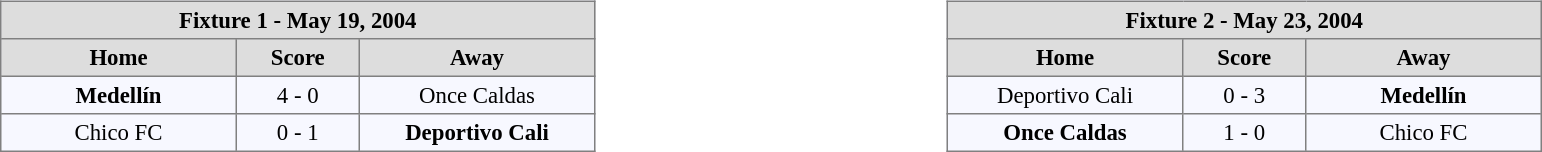<table width=100%>
<tr>
<td valign=top width=50% align=left><br><table align=center bgcolor="#f7f8ff" cellpadding="3" cellspacing="0" border="1" style="font-size: 95%; border: gray solid 1px; border-collapse: collapse;">
<tr align=center bgcolor=#DDDDDD style="color:black;">
<th colspan=3 align=center>Fixture 1 - May 19, 2004</th>
</tr>
<tr align=center bgcolor=#DDDDDD style="color:black;">
<th width="150">Home</th>
<th width="75">Score</th>
<th width="150">Away</th>
</tr>
<tr align=center>
<td><strong>Medellín</strong></td>
<td>4 - 0</td>
<td>Once Caldas</td>
</tr>
<tr align=center>
<td>Chico FC</td>
<td>0 - 1</td>
<td><strong>Deportivo Cali</strong></td>
</tr>
</table>
</td>
<td valign=top width=50% align=left><br><table align=center bgcolor="#f7f8ff" cellpadding="3" cellspacing="0" border="1" style="font-size: 95%; border: gray solid 1px; border-collapse: collapse;">
<tr align=center bgcolor=#DDDDDD style="color:black;">
<th colspan=3 align=center>Fixture 2 - May 23, 2004</th>
</tr>
<tr align=center bgcolor=#DDDDDD style="color:black;">
<th width="150">Home</th>
<th width="75">Score</th>
<th width="150">Away</th>
</tr>
<tr align=center>
<td>Deportivo Cali</td>
<td>0 - 3</td>
<td><strong>Medellín</strong></td>
</tr>
<tr align=center>
<td><strong>Once Caldas</strong></td>
<td>1 - 0</td>
<td>Chico FC</td>
</tr>
</table>
</td>
</tr>
</table>
